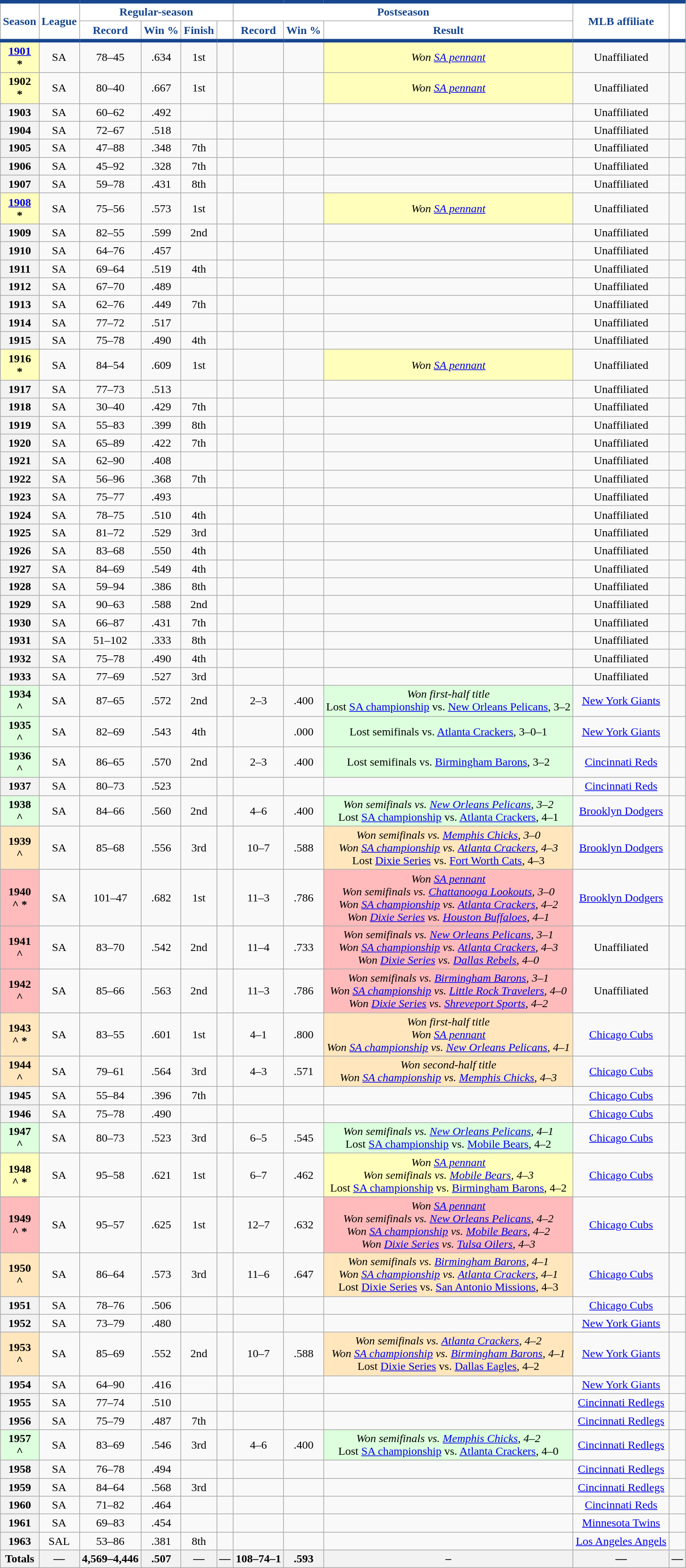<table class="wikitable sortable plainrowheaders" style="text-align:center;">
<tr>
<th rowspan="2" scope="col" style="background-color:#ffffff; border-top:#17468E 5px solid; border-bottom:#17468E 5px solid; color:#17468E">Season</th>
<th rowspan="2" scope="col" style="background-color:#ffffff; border-top:#17468E 5px solid; border-bottom:#17468E 5px solid; color:#17468E">League</th>
<th colspan="4" scope="col" style="background-color:#ffffff; border-top:#17468E 5px solid; color:#17468E">Regular-season</th>
<th colspan="3" scope="col" style="background-color:#ffffff; border-top:#17468E 5px solid; color:#17468E">Postseason</th>
<th rowspan="2" scope="col" style="background-color:#ffffff; border-top:#17468E 5px solid; border-bottom:#17468E 5px solid; color:#17468E">MLB affiliate</th>
<th class="unsortable" rowspan="2" scope="col" style="background-color:#ffffff; border-top:#17468E 5px solid; border-bottom:#17468E 5px solid; color:#17468E"></th>
</tr>
<tr>
<th scope="col" style="background-color:#ffffff; border-bottom:#17468E 5px solid; color:#17468E">Record</th>
<th scope="col" style="background-color:#ffffff; border-bottom:#17468E 5px solid; color:#17468E">Win %</th>
<th scope="col" style="background-color:#ffffff; border-bottom:#17468E 5px solid; color:#17468E">Finish</th>
<th scope="col" style="background-color:#ffffff; border-bottom:#17468E 5px solid; color:#17468E"></th>
<th scope="col" style="background-color:#ffffff; border-bottom:#17468E 5px solid; color:#17468E">Record</th>
<th scope="col" style="background-color:#ffffff; border-bottom:#17468E 5px solid; color:#17468E">Win %</th>
<th class="unsortable" scope="col" style="background-color:#ffffff; border-bottom:#17468E 5px solid; color:#17468E">Result</th>
</tr>
<tr>
<th scope="row" style="text-align:center; background:#FFFFBB"><a href='#'>1901</a><br>*</th>
<td>SA</td>
<td>78–45</td>
<td>.634</td>
<td>1st</td>
<td></td>
<td></td>
<td></td>
<td bgcolor="#FFFFBB"><em>Won <a href='#'>SA pennant</a></em></td>
<td>Unaffiliated</td>
<td></td>
</tr>
<tr>
<th scope="row" style="text-align:center; background:#FFFFBB">1902<br>*</th>
<td>SA</td>
<td>80–40</td>
<td>.667</td>
<td>1st</td>
<td></td>
<td></td>
<td></td>
<td bgcolor="#FFFFBB"><em>Won <a href='#'>SA pennant</a></em></td>
<td>Unaffiliated</td>
<td></td>
</tr>
<tr>
<th scope="row" style="text-align:center">1903</th>
<td>SA</td>
<td>60–62</td>
<td>.492</td>
<td></td>
<td></td>
<td></td>
<td></td>
<td></td>
<td>Unaffiliated</td>
<td></td>
</tr>
<tr>
<th scope="row" style="text-align:center">1904</th>
<td>SA</td>
<td>72–67</td>
<td>.518</td>
<td></td>
<td></td>
<td></td>
<td></td>
<td></td>
<td>Unaffiliated</td>
<td></td>
</tr>
<tr>
<th scope="row" style="text-align:center">1905</th>
<td>SA</td>
<td>47–88</td>
<td>.348</td>
<td>7th</td>
<td></td>
<td></td>
<td></td>
<td></td>
<td>Unaffiliated</td>
<td></td>
</tr>
<tr>
<th scope="row" style="text-align:center">1906</th>
<td>SA</td>
<td>45–92</td>
<td>.328</td>
<td>7th</td>
<td></td>
<td></td>
<td></td>
<td></td>
<td>Unaffiliated</td>
<td></td>
</tr>
<tr>
<th scope="row" style="text-align:center">1907</th>
<td>SA</td>
<td>59–78</td>
<td>.431</td>
<td>8th</td>
<td></td>
<td></td>
<td></td>
<td></td>
<td>Unaffiliated</td>
<td></td>
</tr>
<tr>
<th scope="row" style="text-align:center; background:#FFFFBB"><a href='#'>1908</a><br>*</th>
<td>SA</td>
<td>75–56</td>
<td>.573</td>
<td>1st</td>
<td></td>
<td></td>
<td></td>
<td bgcolor="#FFFFBB"><em>Won <a href='#'>SA pennant</a></em></td>
<td>Unaffiliated</td>
<td></td>
</tr>
<tr>
<th scope="row" style="text-align:center">1909</th>
<td>SA</td>
<td>82–55</td>
<td>.599</td>
<td>2nd</td>
<td></td>
<td></td>
<td></td>
<td></td>
<td>Unaffiliated</td>
<td></td>
</tr>
<tr>
<th scope="row" style="text-align:center">1910</th>
<td>SA</td>
<td>64–76</td>
<td>.457</td>
<td></td>
<td></td>
<td></td>
<td></td>
<td></td>
<td>Unaffiliated</td>
<td></td>
</tr>
<tr>
<th scope="row" style="text-align:center">1911</th>
<td>SA</td>
<td>69–64</td>
<td>.519</td>
<td>4th</td>
<td></td>
<td></td>
<td></td>
<td></td>
<td>Unaffiliated</td>
<td></td>
</tr>
<tr>
<th scope="row" style="text-align:center">1912</th>
<td>SA</td>
<td>67–70</td>
<td>.489</td>
<td></td>
<td></td>
<td></td>
<td></td>
<td></td>
<td>Unaffiliated</td>
<td></td>
</tr>
<tr>
<th scope="row" style="text-align:center">1913</th>
<td>SA</td>
<td>62–76</td>
<td>.449</td>
<td>7th</td>
<td></td>
<td></td>
<td></td>
<td></td>
<td>Unaffiliated</td>
<td></td>
</tr>
<tr>
<th scope="row" style="text-align:center">1914</th>
<td>SA</td>
<td>77–72</td>
<td>.517</td>
<td></td>
<td></td>
<td></td>
<td></td>
<td></td>
<td>Unaffiliated</td>
<td></td>
</tr>
<tr>
<th scope="row" style="text-align:center">1915</th>
<td>SA</td>
<td>75–78</td>
<td>.490</td>
<td>4th</td>
<td></td>
<td></td>
<td></td>
<td></td>
<td>Unaffiliated</td>
<td></td>
</tr>
<tr>
<th scope="row" style="text-align:center; background:#FFFFBB">1916<br>*</th>
<td>SA</td>
<td>84–54</td>
<td>.609</td>
<td>1st</td>
<td></td>
<td></td>
<td></td>
<td bgcolor="#FFFFBB"><em>Won <a href='#'>SA pennant</a></em></td>
<td>Unaffiliated</td>
<td></td>
</tr>
<tr>
<th scope="row" style="text-align:center">1917</th>
<td>SA</td>
<td>77–73</td>
<td>.513</td>
<td></td>
<td></td>
<td></td>
<td></td>
<td></td>
<td>Unaffiliated</td>
<td></td>
</tr>
<tr>
<th scope="row" style="text-align:center">1918</th>
<td>SA</td>
<td>30–40</td>
<td>.429</td>
<td>7th</td>
<td></td>
<td></td>
<td></td>
<td></td>
<td>Unaffiliated</td>
<td></td>
</tr>
<tr>
<th scope="row" style="text-align:center">1919</th>
<td>SA</td>
<td>55–83</td>
<td>.399</td>
<td>8th</td>
<td></td>
<td></td>
<td></td>
<td></td>
<td>Unaffiliated</td>
<td></td>
</tr>
<tr>
<th scope="row" style="text-align:center">1920</th>
<td>SA</td>
<td>65–89</td>
<td>.422</td>
<td>7th</td>
<td></td>
<td></td>
<td></td>
<td></td>
<td>Unaffiliated</td>
<td></td>
</tr>
<tr>
<th scope="row" style="text-align:center">1921</th>
<td>SA</td>
<td>62–90</td>
<td>.408</td>
<td></td>
<td></td>
<td></td>
<td></td>
<td></td>
<td>Unaffiliated</td>
<td></td>
</tr>
<tr>
<th scope="row" style="text-align:center">1922</th>
<td>SA</td>
<td>56–96</td>
<td>.368</td>
<td>7th</td>
<td></td>
<td></td>
<td></td>
<td></td>
<td>Unaffiliated</td>
<td></td>
</tr>
<tr>
<th scope="row" style="text-align:center">1923</th>
<td>SA</td>
<td>75–77</td>
<td>.493</td>
<td></td>
<td></td>
<td></td>
<td></td>
<td></td>
<td>Unaffiliated</td>
<td></td>
</tr>
<tr>
<th scope="row" style="text-align:center">1924</th>
<td>SA</td>
<td>78–75</td>
<td>.510</td>
<td>4th</td>
<td></td>
<td></td>
<td></td>
<td></td>
<td>Unaffiliated</td>
<td></td>
</tr>
<tr>
<th scope="row" style="text-align:center">1925</th>
<td>SA</td>
<td>81–72</td>
<td>.529</td>
<td>3rd</td>
<td></td>
<td></td>
<td></td>
<td></td>
<td>Unaffiliated</td>
<td></td>
</tr>
<tr>
<th scope="row" style="text-align:center">1926</th>
<td>SA</td>
<td>83–68</td>
<td>.550</td>
<td>4th</td>
<td></td>
<td></td>
<td></td>
<td></td>
<td>Unaffiliated</td>
<td></td>
</tr>
<tr>
<th scope="row" style="text-align:center">1927</th>
<td>SA</td>
<td>84–69</td>
<td>.549</td>
<td>4th</td>
<td></td>
<td></td>
<td></td>
<td></td>
<td>Unaffiliated</td>
<td></td>
</tr>
<tr>
<th scope="row" style="text-align:center">1928</th>
<td>SA</td>
<td>59–94</td>
<td>.386</td>
<td>8th</td>
<td></td>
<td></td>
<td></td>
<td></td>
<td>Unaffiliated</td>
<td></td>
</tr>
<tr>
<th scope="row" style="text-align:center">1929</th>
<td>SA</td>
<td>90–63</td>
<td>.588</td>
<td>2nd</td>
<td></td>
<td></td>
<td></td>
<td></td>
<td>Unaffiliated</td>
<td></td>
</tr>
<tr>
<th scope="row" style="text-align:center">1930</th>
<td>SA</td>
<td>66–87</td>
<td>.431</td>
<td>7th</td>
<td></td>
<td></td>
<td></td>
<td></td>
<td>Unaffiliated</td>
<td></td>
</tr>
<tr>
<th scope="row" style="text-align:center">1931</th>
<td>SA</td>
<td>51–102</td>
<td>.333</td>
<td>8th</td>
<td></td>
<td></td>
<td></td>
<td></td>
<td>Unaffiliated</td>
<td></td>
</tr>
<tr>
<th scope="row" style="text-align:center">1932</th>
<td>SA</td>
<td>75–78</td>
<td>.490</td>
<td>4th</td>
<td></td>
<td></td>
<td></td>
<td></td>
<td>Unaffiliated</td>
<td></td>
</tr>
<tr>
<th scope="row" style="text-align:center">1933</th>
<td>SA</td>
<td>77–69</td>
<td>.527</td>
<td>3rd</td>
<td></td>
<td></td>
<td></td>
<td></td>
<td>Unaffiliated</td>
<td></td>
</tr>
<tr>
<th scope="row" style="text-align:center; background:#DDFFDD">1934<br>^</th>
<td>SA</td>
<td>87–65</td>
<td>.572</td>
<td>2nd</td>
<td></td>
<td>2–3</td>
<td>.400</td>
<td bgcolor="#DDFFDD"><em>Won first-half title</em><br>Lost <a href='#'>SA championship</a> vs. <a href='#'>New Orleans Pelicans</a>, 3–2</td>
<td><a href='#'>New York Giants</a></td>
<td></td>
</tr>
<tr>
<th scope="row" style="text-align:center; background:#DDFFDD">1935<br>^</th>
<td>SA</td>
<td>82–69</td>
<td>.543</td>
<td>4th</td>
<td></td>
<td></td>
<td>.000</td>
<td bgcolor="#DDFFDD">Lost semifinals vs. <a href='#'>Atlanta Crackers</a>, 3–0–1</td>
<td><a href='#'>New York Giants</a></td>
<td></td>
</tr>
<tr>
<th scope="row" style="text-align:center; background:#DDFFDD">1936<br>^</th>
<td>SA</td>
<td>86–65</td>
<td>.570</td>
<td>2nd</td>
<td></td>
<td>2–3</td>
<td>.400</td>
<td bgcolor="#DDFFDD">Lost semifinals vs. <a href='#'>Birmingham Barons</a>, 3–2</td>
<td><a href='#'>Cincinnati Reds</a></td>
<td></td>
</tr>
<tr>
<th scope="row" style="text-align:center">1937</th>
<td>SA</td>
<td>80–73</td>
<td>.523</td>
<td></td>
<td></td>
<td></td>
<td></td>
<td></td>
<td><a href='#'>Cincinnati Reds</a></td>
<td></td>
</tr>
<tr>
<th scope="row" style="text-align:center; background:#DDFFDD">1938<br>^</th>
<td>SA</td>
<td>84–66</td>
<td>.560</td>
<td>2nd</td>
<td></td>
<td>4–6</td>
<td>.400</td>
<td bgcolor="#DDFFDD"><em>Won semifinals vs. <a href='#'>New Orleans Pelicans</a>, 3–2</em><br>Lost <a href='#'>SA championship</a> vs. <a href='#'>Atlanta Crackers</a>, 4–1</td>
<td><a href='#'>Brooklyn Dodgers</a></td>
<td></td>
</tr>
<tr>
<th scope="row" style="text-align:center; background:#FFE6BD">1939<br>^ </th>
<td>SA</td>
<td>85–68</td>
<td>.556</td>
<td>3rd</td>
<td></td>
<td>10–7</td>
<td>.588</td>
<td bgcolor="#FFE6BD"><em>Won semifinals vs. <a href='#'>Memphis Chicks</a>, 3–0<br>Won <a href='#'>SA championship</a> vs. <a href='#'>Atlanta Crackers</a>, 4–3</em><br>Lost <a href='#'>Dixie Series</a> vs. <a href='#'>Fort Worth Cats</a>, 4–3</td>
<td><a href='#'>Brooklyn Dodgers</a></td>
<td></td>
</tr>
<tr>
<th scope="row" style="text-align:center; background:#FFBBBB">1940<br>^ *  </th>
<td>SA</td>
<td>101–47</td>
<td>.682</td>
<td>1st</td>
<td></td>
<td>11–3</td>
<td>.786</td>
<td bgcolor="#FFBBBB"><em>Won <a href='#'>SA pennant</a></em><br><em>Won semifinals vs. <a href='#'>Chattanooga Lookouts</a>, 3–0</em><br><em>Won <a href='#'>SA championship</a> vs. <a href='#'>Atlanta Crackers</a>, 4–2</em><br><em>Won <a href='#'>Dixie Series</a> vs. <a href='#'>Houston Buffaloes</a>, 4–1</em></td>
<td><a href='#'>Brooklyn Dodgers</a></td>
<td></td>
</tr>
<tr>
<th scope="row" style="text-align:center; background:#FFBBBB">1941<br>^  </th>
<td>SA</td>
<td>83–70</td>
<td>.542</td>
<td>2nd</td>
<td></td>
<td>11–4</td>
<td>.733</td>
<td bgcolor="#FFBBBB"><em>Won semifinals vs. <a href='#'>New Orleans Pelicans</a>, 3–1</em><br><em>Won <a href='#'>SA championship</a> vs. <a href='#'>Atlanta Crackers</a>, 4–3</em><br><em>Won <a href='#'>Dixie Series</a> vs. <a href='#'>Dallas Rebels</a>, 4–0</em></td>
<td>Unaffiliated</td>
<td></td>
</tr>
<tr>
<th scope="row" style="text-align:center; background:#FFBBBB">1942<br>^  </th>
<td>SA</td>
<td>85–66</td>
<td>.563</td>
<td>2nd</td>
<td></td>
<td>11–3</td>
<td>.786</td>
<td bgcolor="#FFBBBB"><em>Won semifinals vs. <a href='#'>Birmingham Barons</a>, 3–1</em><br><em>Won <a href='#'>SA championship</a> vs. <a href='#'>Little Rock Travelers</a>, 4–0</em><br><em>Won <a href='#'>Dixie Series</a> vs. <a href='#'>Shreveport Sports</a>, 4–2</em></td>
<td>Unaffiliated</td>
<td></td>
</tr>
<tr>
<th scope="row" style="text-align:center; background:#FFE6BD">1943<br>^ * </th>
<td>SA</td>
<td>83–55</td>
<td>.601</td>
<td>1st</td>
<td></td>
<td>4–1</td>
<td>.800</td>
<td bgcolor="#FFE6BD"><em>Won first-half title</em><br><em>Won <a href='#'>SA pennant</a></em><br><em>Won <a href='#'>SA championship</a> vs. <a href='#'>New Orleans Pelicans</a>, 4–1</em></td>
<td><a href='#'>Chicago Cubs</a></td>
<td></td>
</tr>
<tr>
<th scope="row" style="text-align:center; background:#FFE6BD">1944<br>^ </th>
<td>SA</td>
<td>79–61</td>
<td>.564</td>
<td>3rd</td>
<td></td>
<td>4–3</td>
<td>.571</td>
<td bgcolor="#FFE6BD"><em>Won second-half title</em><br><em>Won <a href='#'>SA championship</a> vs. <a href='#'>Memphis Chicks</a>, 4–3</em></td>
<td><a href='#'>Chicago Cubs</a></td>
<td></td>
</tr>
<tr>
<th scope="row" style="text-align:center">1945</th>
<td>SA</td>
<td>55–84</td>
<td>.396</td>
<td>7th</td>
<td></td>
<td></td>
<td></td>
<td></td>
<td><a href='#'>Chicago Cubs</a></td>
<td></td>
</tr>
<tr>
<th scope="row" style="text-align:center">1946</th>
<td>SA</td>
<td>75–78</td>
<td>.490</td>
<td></td>
<td></td>
<td></td>
<td></td>
<td></td>
<td><a href='#'>Chicago Cubs</a></td>
<td></td>
</tr>
<tr>
<th scope="row" style="text-align:center; background:#DDFFDD">1947<br>^</th>
<td>SA</td>
<td>80–73</td>
<td>.523</td>
<td>3rd</td>
<td></td>
<td>6–5</td>
<td>.545</td>
<td bgcolor="#DDFFDD"><em>Won semifinals vs. <a href='#'>New Orleans Pelicans</a>, 4–1</em><br>Lost <a href='#'>SA championship</a> vs. <a href='#'>Mobile Bears</a>, 4–2</td>
<td><a href='#'>Chicago Cubs</a></td>
<td></td>
</tr>
<tr>
<th scope="row" style="text-align:center; background:#FFFFBB">1948<br>^ *</th>
<td>SA</td>
<td>95–58</td>
<td>.621</td>
<td>1st</td>
<td></td>
<td>6–7</td>
<td>.462</td>
<td bgcolor="#FFFFBB"><em>Won <a href='#'>SA pennant</a></em><br><em>Won semifinals vs. <a href='#'>Mobile Bears</a>, 4–3</em><br>Lost <a href='#'>SA championship</a> vs. <a href='#'>Birmingham Barons</a>, 4–2</td>
<td><a href='#'>Chicago Cubs</a></td>
<td></td>
</tr>
<tr>
<th scope="row" style="text-align:center; background:#FFBBBB">1949<br>^ *  </th>
<td>SA</td>
<td>95–57</td>
<td>.625</td>
<td>1st</td>
<td></td>
<td>12–7</td>
<td>.632</td>
<td bgcolor="#FFBBBB"><em>Won <a href='#'>SA pennant</a></em><br><em>Won semifinals vs. <a href='#'>New Orleans Pelicans</a>, 4–2</em><br><em>Won <a href='#'>SA championship</a> vs. <a href='#'>Mobile Bears</a>, 4–2</em><br><em>Won <a href='#'>Dixie Series</a> vs. <a href='#'>Tulsa Oilers</a>, 4–3</em></td>
<td><a href='#'>Chicago Cubs</a></td>
<td></td>
</tr>
<tr>
<th scope="row" style="text-align:center; background:#FFE6BD">1950<br>^ </th>
<td>SA</td>
<td>86–64</td>
<td>.573</td>
<td>3rd</td>
<td></td>
<td>11–6</td>
<td>.647</td>
<td bgcolor="#FFE6BD"><em>Won semifinals vs. <a href='#'>Birmingham Barons</a>, 4–1</em><br><em>Won <a href='#'>SA championship</a> vs. <a href='#'>Atlanta Crackers</a>, 4–1</em><br>Lost <a href='#'>Dixie Series</a> vs. <a href='#'>San Antonio Missions</a>, 4–3</td>
<td><a href='#'>Chicago Cubs</a></td>
<td></td>
</tr>
<tr>
<th scope="row" style="text-align:center">1951</th>
<td>SA</td>
<td>78–76</td>
<td>.506</td>
<td></td>
<td></td>
<td></td>
<td></td>
<td></td>
<td><a href='#'>Chicago Cubs</a></td>
<td></td>
</tr>
<tr>
<th scope="row" style="text-align:center">1952</th>
<td>SA</td>
<td>73–79</td>
<td>.480</td>
<td></td>
<td></td>
<td></td>
<td></td>
<td></td>
<td><a href='#'>New York Giants</a></td>
<td></td>
</tr>
<tr>
<th scope="row" style="text-align:center; background:#FFE6BD">1953<br>^ </th>
<td>SA</td>
<td>85–69</td>
<td>.552</td>
<td>2nd</td>
<td></td>
<td>10–7</td>
<td>.588</td>
<td bgcolor="#FFE6BD"><em>Won semifinals vs. <a href='#'>Atlanta Crackers</a>, 4–2</em><br><em>Won <a href='#'>SA championship</a> vs. <a href='#'>Birmingham Barons</a>, 4–1</em><br>Lost <a href='#'>Dixie Series</a> vs. <a href='#'>Dallas Eagles</a>, 4–2</td>
<td><a href='#'>New York Giants</a></td>
<td></td>
</tr>
<tr>
<th scope="row" style="text-align:center">1954</th>
<td>SA</td>
<td>64–90</td>
<td>.416</td>
<td></td>
<td></td>
<td></td>
<td></td>
<td></td>
<td><a href='#'>New York Giants</a></td>
<td></td>
</tr>
<tr>
<th scope="row" style="text-align:center">1955</th>
<td>SA</td>
<td>77–74</td>
<td>.510</td>
<td></td>
<td></td>
<td></td>
<td></td>
<td></td>
<td><a href='#'>Cincinnati Redlegs</a></td>
<td></td>
</tr>
<tr>
<th scope="row" style="text-align:center">1956</th>
<td>SA</td>
<td>75–79</td>
<td>.487</td>
<td>7th</td>
<td></td>
<td></td>
<td></td>
<td></td>
<td><a href='#'>Cincinnati Redlegs</a></td>
<td></td>
</tr>
<tr>
<th scope="row" style="text-align:center; background:#DDFFDD">1957<br>^</th>
<td>SA</td>
<td>83–69</td>
<td>.546</td>
<td>3rd</td>
<td></td>
<td>4–6</td>
<td>.400</td>
<td bgcolor="#DDFFDD"><em>Won semifinals vs. <a href='#'>Memphis Chicks</a>, 4–2</em><br>Lost <a href='#'>SA championship</a> vs. <a href='#'>Atlanta Crackers</a>, 4–0</td>
<td><a href='#'>Cincinnati Redlegs</a></td>
<td></td>
</tr>
<tr>
<th scope="row" style="text-align:center">1958</th>
<td>SA</td>
<td>76–78</td>
<td>.494</td>
<td></td>
<td></td>
<td></td>
<td></td>
<td></td>
<td><a href='#'>Cincinnati Redlegs</a></td>
<td></td>
</tr>
<tr>
<th scope="row" style="text-align:center">1959</th>
<td>SA</td>
<td>84–64</td>
<td>.568</td>
<td>3rd</td>
<td></td>
<td></td>
<td></td>
<td></td>
<td><a href='#'>Cincinnati Redlegs</a></td>
<td></td>
</tr>
<tr>
<th scope="row" style="text-align:center">1960</th>
<td>SA</td>
<td>71–82</td>
<td>.464</td>
<td></td>
<td></td>
<td></td>
<td></td>
<td></td>
<td><a href='#'>Cincinnati Reds</a></td>
<td></td>
</tr>
<tr>
<th scope="row" style="text-align:center">1961</th>
<td>SA</td>
<td>69–83</td>
<td>.454</td>
<td></td>
<td></td>
<td></td>
<td></td>
<td></td>
<td><a href='#'>Minnesota Twins</a></td>
<td></td>
</tr>
<tr>
<th scope="row" style="text-align:center">1963</th>
<td>SAL</td>
<td>53–86</td>
<td>.381</td>
<td>8th</td>
<td></td>
<td></td>
<td></td>
<td></td>
<td><a href='#'>Los Angeles Angels</a></td>
<td></td>
</tr>
<tr class="sortbottom">
<th scope="row" style="text-align:center"><strong>Totals</strong></th>
<th>—</th>
<th>4,569–4,446</th>
<th>.507</th>
<th>—</th>
<th>—</th>
<th>108–74–1</th>
<th>.593</th>
<th>–</th>
<th>—</th>
<th>—</th>
</tr>
</table>
